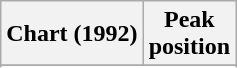<table class="wikitable sortable plainrowheaders">
<tr>
<th scope="col">Chart (1992)</th>
<th scope="col">Peak<br>position</th>
</tr>
<tr>
</tr>
<tr>
</tr>
</table>
